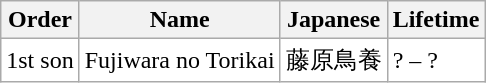<table class="wikitable" style="background-color:white">
<tr>
<th>Order</th>
<th>Name</th>
<th>Japanese</th>
<th>Lifetime</th>
</tr>
<tr>
<td>1st son</td>
<td>Fujiwara no Torikai</td>
<td>藤原鳥養</td>
<td>? – ?</td>
</tr>
</table>
